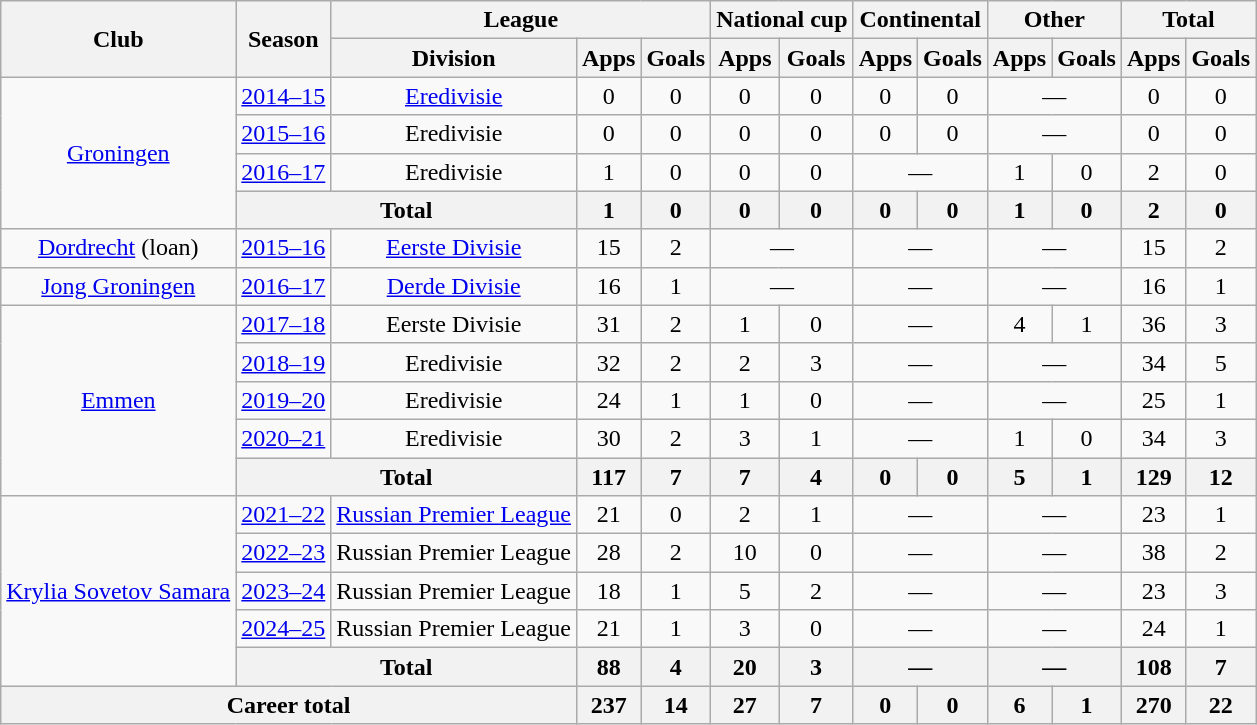<table class="wikitable" style="text-align: center;">
<tr>
<th rowspan="2">Club</th>
<th rowspan="2">Season</th>
<th colspan="3">League</th>
<th colspan="2">National cup</th>
<th colspan="2">Continental</th>
<th colspan="2">Other</th>
<th colspan="2">Total</th>
</tr>
<tr>
<th>Division</th>
<th>Apps</th>
<th>Goals</th>
<th>Apps</th>
<th>Goals</th>
<th>Apps</th>
<th>Goals</th>
<th>Apps</th>
<th>Goals</th>
<th>Apps</th>
<th>Goals</th>
</tr>
<tr>
<td rowspan="4"><a href='#'>Groningen</a></td>
<td><a href='#'>2014–15</a></td>
<td><a href='#'>Eredivisie</a></td>
<td>0</td>
<td>0</td>
<td>0</td>
<td>0</td>
<td>0</td>
<td>0</td>
<td colspan="2">—</td>
<td>0</td>
<td>0</td>
</tr>
<tr>
<td><a href='#'>2015–16</a></td>
<td>Eredivisie</td>
<td>0</td>
<td>0</td>
<td>0</td>
<td>0</td>
<td>0</td>
<td>0</td>
<td colspan="2">—</td>
<td>0</td>
<td>0</td>
</tr>
<tr>
<td><a href='#'>2016–17</a></td>
<td>Eredivisie</td>
<td>1</td>
<td>0</td>
<td>0</td>
<td>0</td>
<td colspan="2">—</td>
<td>1</td>
<td>0</td>
<td>2</td>
<td>0</td>
</tr>
<tr>
<th colspan=2>Total</th>
<th>1</th>
<th>0</th>
<th>0</th>
<th>0</th>
<th>0</th>
<th>0</th>
<th>1</th>
<th>0</th>
<th>2</th>
<th>0</th>
</tr>
<tr>
<td><a href='#'>Dordrecht</a> (loan)</td>
<td><a href='#'>2015–16</a></td>
<td><a href='#'>Eerste Divisie</a></td>
<td>15</td>
<td>2</td>
<td colspan="2">—</td>
<td colspan="2">—</td>
<td colspan="2">—</td>
<td>15</td>
<td>2</td>
</tr>
<tr>
<td><a href='#'>Jong Groningen</a></td>
<td><a href='#'>2016–17</a></td>
<td><a href='#'>Derde Divisie</a></td>
<td>16</td>
<td>1</td>
<td colspan="2">—</td>
<td colspan="2">—</td>
<td colspan="2">—</td>
<td>16</td>
<td>1</td>
</tr>
<tr>
<td rowspan="5"><a href='#'>Emmen</a></td>
<td><a href='#'>2017–18</a></td>
<td>Eerste Divisie</td>
<td>31</td>
<td>2</td>
<td>1</td>
<td>0</td>
<td colspan="2">—</td>
<td>4</td>
<td>1</td>
<td>36</td>
<td>3</td>
</tr>
<tr>
<td><a href='#'>2018–19</a></td>
<td>Eredivisie</td>
<td>32</td>
<td>2</td>
<td>2</td>
<td>3</td>
<td colspan="2">—</td>
<td colspan="2">—</td>
<td>34</td>
<td>5</td>
</tr>
<tr>
<td><a href='#'>2019–20</a></td>
<td>Eredivisie</td>
<td>24</td>
<td>1</td>
<td>1</td>
<td>0</td>
<td colspan="2">—</td>
<td colspan="2">—</td>
<td>25</td>
<td>1</td>
</tr>
<tr>
<td><a href='#'>2020–21</a></td>
<td>Eredivisie</td>
<td>30</td>
<td>2</td>
<td>3</td>
<td>1</td>
<td colspan="2">—</td>
<td>1</td>
<td>0</td>
<td>34</td>
<td>3</td>
</tr>
<tr>
<th colspan=2>Total</th>
<th>117</th>
<th>7</th>
<th>7</th>
<th>4</th>
<th>0</th>
<th>0</th>
<th>5</th>
<th>1</th>
<th>129</th>
<th>12</th>
</tr>
<tr>
<td rowspan="5"><a href='#'>Krylia Sovetov Samara</a></td>
<td><a href='#'>2021–22</a></td>
<td><a href='#'>Russian Premier League</a></td>
<td>21</td>
<td>0</td>
<td>2</td>
<td>1</td>
<td colspan="2">—</td>
<td colspan="2">—</td>
<td>23</td>
<td>1</td>
</tr>
<tr>
<td><a href='#'>2022–23</a></td>
<td>Russian Premier League</td>
<td>28</td>
<td>2</td>
<td>10</td>
<td>0</td>
<td colspan="2">—</td>
<td colspan="2">—</td>
<td>38</td>
<td>2</td>
</tr>
<tr>
<td><a href='#'>2023–24</a></td>
<td>Russian Premier League</td>
<td>18</td>
<td>1</td>
<td>5</td>
<td>2</td>
<td colspan="2">—</td>
<td colspan="2">—</td>
<td>23</td>
<td>3</td>
</tr>
<tr>
<td><a href='#'>2024–25</a></td>
<td>Russian Premier League</td>
<td>21</td>
<td>1</td>
<td>3</td>
<td>0</td>
<td colspan="2">—</td>
<td colspan="2">—</td>
<td>24</td>
<td>1</td>
</tr>
<tr>
<th colspan="2">Total</th>
<th>88</th>
<th>4</th>
<th>20</th>
<th>3</th>
<th colspan="2">—</th>
<th colspan="2">—</th>
<th>108</th>
<th>7</th>
</tr>
<tr>
<th colspan="3">Career total</th>
<th>237</th>
<th>14</th>
<th>27</th>
<th>7</th>
<th>0</th>
<th>0</th>
<th>6</th>
<th>1</th>
<th>270</th>
<th>22</th>
</tr>
</table>
